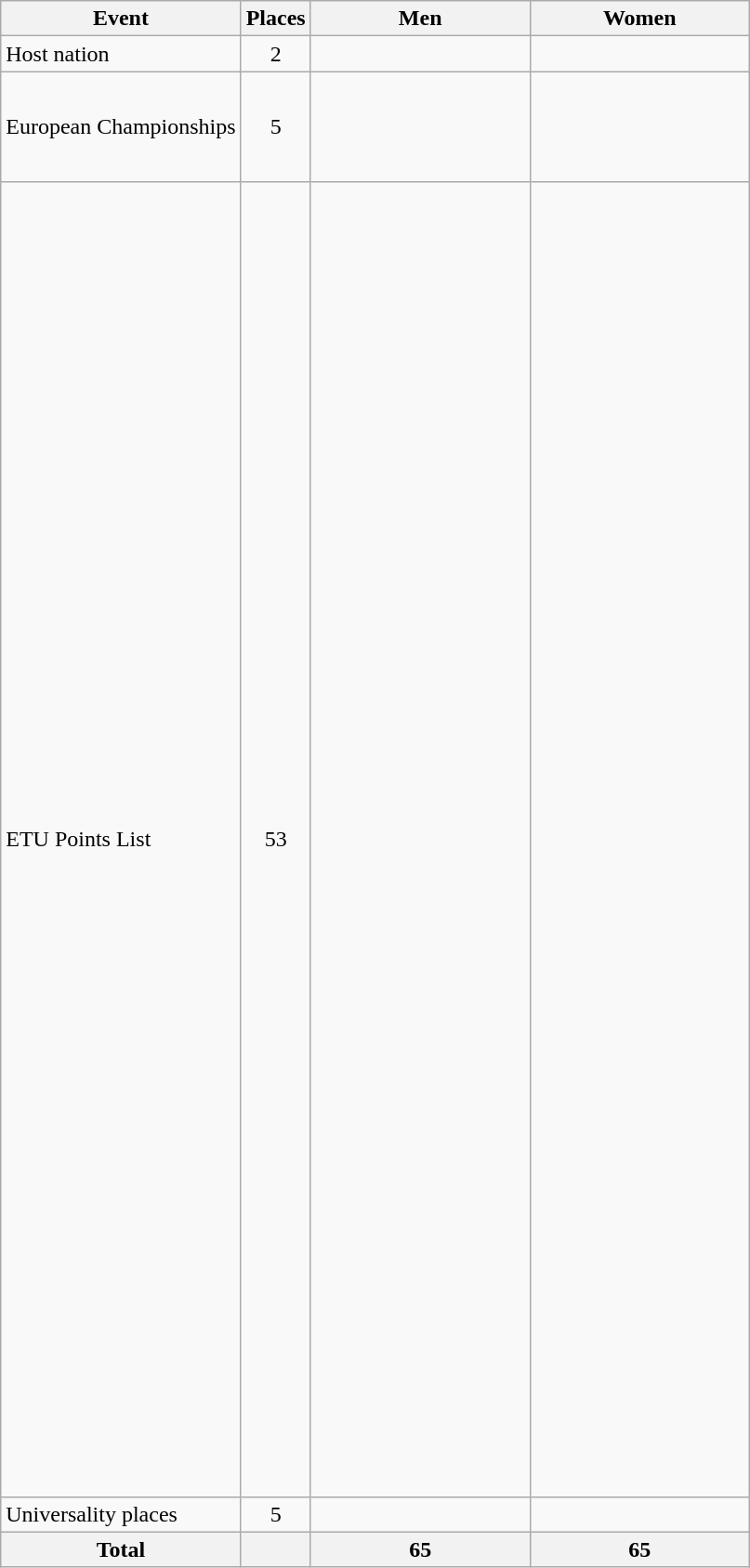<table class="wikitable">
<tr>
<th>Event</th>
<th>Places</th>
<th width=150>Men</th>
<th width=150>Women</th>
</tr>
<tr>
<td>Host nation</td>
<td align="center">2</td>
<td><br></td>
<td><br></td>
</tr>
<tr>
<td>European Championships</td>
<td align="center">5</td>
<td><br><br><br><br></td>
<td><br><br><br><br></td>
</tr>
<tr>
<td>ETU Points List</td>
<td align="center">53</td>
<td><br><br><br><br><br><br><br><br><br><br><br><br><br><br><br><br><br><br><br><br><br><br><br><br><br><br><br><br><br><br><br><br><br><br><br><br><br><br><br><br><br><br><br><br><br><br><br><br><br><br><br><br></td>
<td><br><br><br><br><br><br><br><br><br><br><br><br><br><br><br><br><br><br><br><br><br><br><br><br><br><br><br><br><br><br><br><br><br><br><br><br><br><br><br><br><br><br><br><br><br><br><br><br><br><br><br><br></td>
</tr>
<tr>
<td>Universality places</td>
<td align="center">5</td>
<td></td>
<td></td>
</tr>
<tr>
<th>Total</th>
<th></th>
<th>65</th>
<th>65</th>
</tr>
</table>
